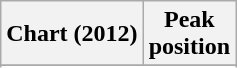<table class="wikitable sortable plainrowheaders">
<tr>
<th scope="col">Chart (2012)</th>
<th scope="col">Peak<br>position</th>
</tr>
<tr>
</tr>
<tr>
</tr>
<tr>
</tr>
<tr>
</tr>
<tr>
</tr>
<tr>
</tr>
</table>
